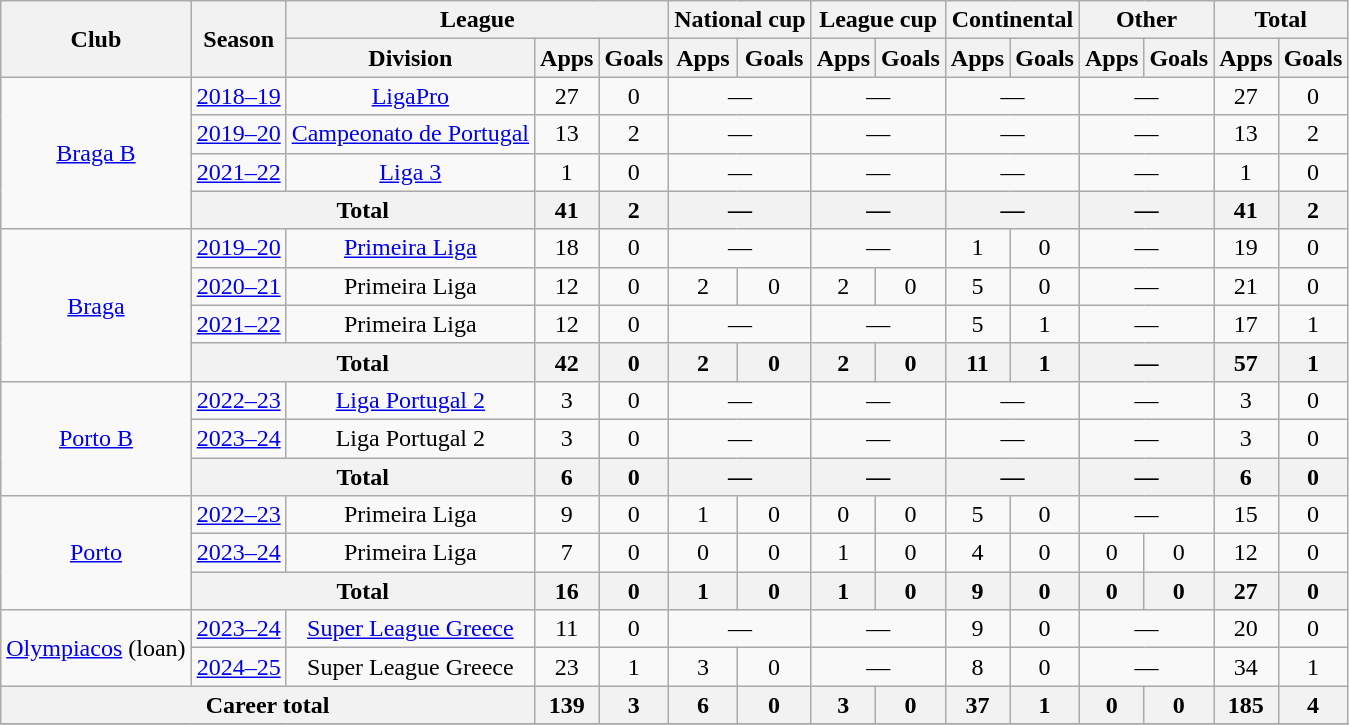<table class="wikitable" style="text-align:center">
<tr>
<th rowspan="2">Club</th>
<th rowspan="2">Season</th>
<th colspan="3">League</th>
<th colspan="2">National cup</th>
<th colspan="2">League cup</th>
<th colspan="2">Continental</th>
<th colspan="2">Other</th>
<th colspan="2">Total</th>
</tr>
<tr>
<th>Division</th>
<th>Apps</th>
<th>Goals</th>
<th>Apps</th>
<th>Goals</th>
<th>Apps</th>
<th>Goals</th>
<th>Apps</th>
<th>Goals</th>
<th>Apps</th>
<th>Goals</th>
<th>Apps</th>
<th>Goals</th>
</tr>
<tr>
<td rowspan="4"><a href='#'>Braga B</a></td>
<td><a href='#'>2018–19</a></td>
<td><a href='#'>LigaPro</a></td>
<td>27</td>
<td>0</td>
<td colspan="2">—</td>
<td colspan="2">—</td>
<td colspan="2">—</td>
<td colspan="2">—</td>
<td>27</td>
<td>0</td>
</tr>
<tr>
<td><a href='#'>2019–20</a></td>
<td><a href='#'>Campeonato de Portugal</a></td>
<td>13</td>
<td>2</td>
<td colspan="2">—</td>
<td colspan="2">—</td>
<td colspan="2">—</td>
<td colspan="2">—</td>
<td>13</td>
<td>2</td>
</tr>
<tr>
<td><a href='#'>2021–22</a></td>
<td><a href='#'>Liga 3</a></td>
<td>1</td>
<td>0</td>
<td colspan="2">—</td>
<td colspan="2">—</td>
<td colspan="2">—</td>
<td colspan="2">—</td>
<td>1</td>
<td>0</td>
</tr>
<tr>
<th colspan="2">Total</th>
<th>41</th>
<th>2</th>
<th colspan="2">—</th>
<th colspan="2">—</th>
<th colspan="2">—</th>
<th colspan="2">—</th>
<th>41</th>
<th>2</th>
</tr>
<tr>
<td rowspan="4"><a href='#'>Braga</a></td>
<td><a href='#'>2019–20</a></td>
<td><a href='#'>Primeira Liga</a></td>
<td>18</td>
<td>0</td>
<td colspan="2">—</td>
<td colspan="2">—</td>
<td>1</td>
<td>0</td>
<td colspan="2">—</td>
<td>19</td>
<td>0</td>
</tr>
<tr>
<td><a href='#'>2020–21</a></td>
<td>Primeira Liga</td>
<td>12</td>
<td>0</td>
<td>2</td>
<td>0</td>
<td>2</td>
<td>0</td>
<td>5</td>
<td>0</td>
<td colspan="2">—</td>
<td>21</td>
<td>0</td>
</tr>
<tr>
<td><a href='#'>2021–22</a></td>
<td>Primeira Liga</td>
<td>12</td>
<td>0</td>
<td colspan="2">—</td>
<td colspan="2">—</td>
<td>5</td>
<td>1</td>
<td colspan="2">—</td>
<td>17</td>
<td>1</td>
</tr>
<tr>
<th colspan="2">Total</th>
<th>42</th>
<th>0</th>
<th>2</th>
<th>0</th>
<th>2</th>
<th>0</th>
<th>11</th>
<th>1</th>
<th colspan="2">—</th>
<th>57</th>
<th>1</th>
</tr>
<tr>
<td rowspan="3"><a href='#'>Porto B</a></td>
<td><a href='#'>2022–23</a></td>
<td><a href='#'>Liga Portugal 2</a></td>
<td>3</td>
<td>0</td>
<td colspan="2">—</td>
<td colspan="2">—</td>
<td colspan="2">—</td>
<td colspan="2">—</td>
<td>3</td>
<td>0</td>
</tr>
<tr>
<td><a href='#'>2023–24</a></td>
<td>Liga Portugal 2</td>
<td>3</td>
<td>0</td>
<td colspan="2">—</td>
<td colspan="2">—</td>
<td colspan="2">—</td>
<td colspan="2">—</td>
<td>3</td>
<td>0</td>
</tr>
<tr>
<th colspan="2">Total</th>
<th>6</th>
<th>0</th>
<th colspan="2">—</th>
<th colspan="2">—</th>
<th colspan="2">—</th>
<th colspan="2">—</th>
<th>6</th>
<th>0</th>
</tr>
<tr>
<td rowspan="3"><a href='#'>Porto</a></td>
<td><a href='#'>2022–23</a></td>
<td>Primeira Liga</td>
<td>9</td>
<td>0</td>
<td>1</td>
<td>0</td>
<td>0</td>
<td>0</td>
<td>5</td>
<td>0</td>
<td colspan="2">—</td>
<td>15</td>
<td>0</td>
</tr>
<tr>
<td><a href='#'>2023–24</a></td>
<td>Primeira Liga</td>
<td>7</td>
<td>0</td>
<td>0</td>
<td>0</td>
<td>1</td>
<td>0</td>
<td>4</td>
<td>0</td>
<td>0</td>
<td>0</td>
<td>12</td>
<td>0</td>
</tr>
<tr>
<th colspan="2">Total</th>
<th>16</th>
<th>0</th>
<th>1</th>
<th>0</th>
<th>1</th>
<th>0</th>
<th>9</th>
<th>0</th>
<th>0</th>
<th>0</th>
<th>27</th>
<th>0</th>
</tr>
<tr>
<td rowspan="2"><a href='#'>Olympiacos</a> (loan)</td>
<td><a href='#'>2023–24</a></td>
<td><a href='#'>Super League Greece</a></td>
<td>11</td>
<td>0</td>
<td colspan="2">—</td>
<td colspan="2">—</td>
<td>9</td>
<td>0</td>
<td colspan="2">—</td>
<td>20</td>
<td>0</td>
</tr>
<tr>
<td><a href='#'>2024–25</a></td>
<td>Super League Greece</td>
<td>23</td>
<td>1</td>
<td>3</td>
<td>0</td>
<td colspan="2">—</td>
<td>8</td>
<td>0</td>
<td colspan="2">—</td>
<td>34</td>
<td>1</td>
</tr>
<tr>
<th colspan="3">Career total</th>
<th>139</th>
<th>3</th>
<th>6</th>
<th>0</th>
<th>3</th>
<th>0</th>
<th>37</th>
<th>1</th>
<th>0</th>
<th>0</th>
<th>185</th>
<th>4</th>
</tr>
<tr>
</tr>
</table>
